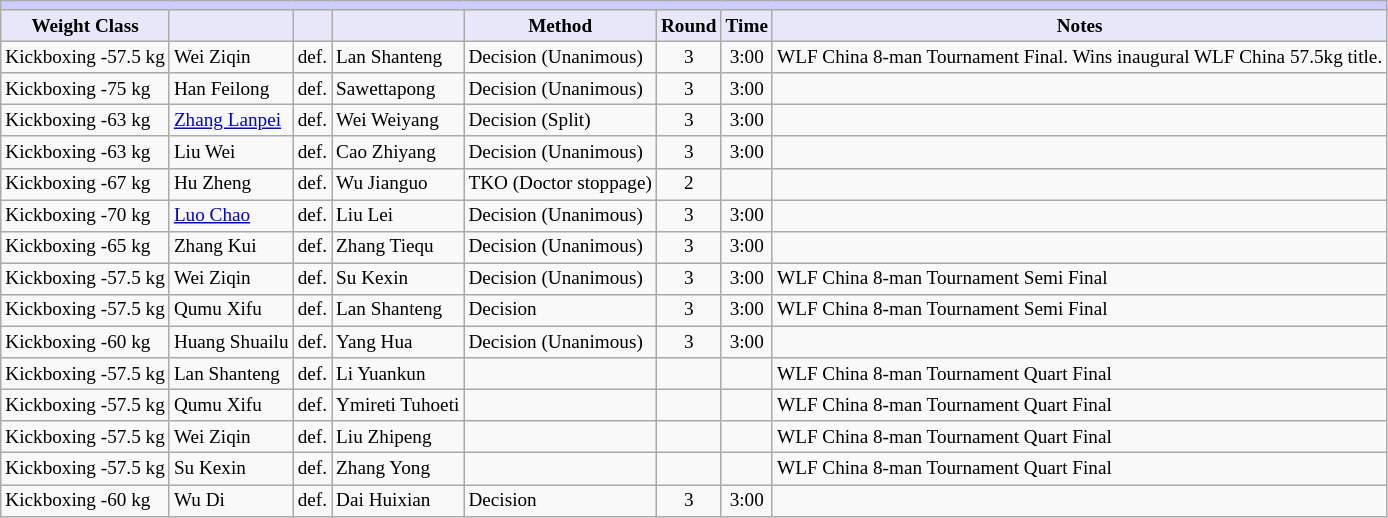<table class="wikitable" style="font-size: 80%;">
<tr>
<th colspan="8" style="background-color: #ccf; color: #000080; text-align: center;"></th>
</tr>
<tr>
<th colspan="1" style="background-color: #E6E8FA; color: #000000; text-align: center;">Weight Class</th>
<th colspan="1" style="background-color: #E6E8FA; color: #000000; text-align: center;"></th>
<th colspan="1" style="background-color: #E6E8FA; color: #000000; text-align: center;"></th>
<th colspan="1" style="background-color: #E6E8FA; color: #000000; text-align: center;"></th>
<th colspan="1" style="background-color: #E6E8FA; color: #000000; text-align: center;">Method</th>
<th colspan="1" style="background-color: #E6E8FA; color: #000000; text-align: center;">Round</th>
<th colspan="1" style="background-color: #E6E8FA; color: #000000; text-align: center;">Time</th>
<th colspan="1" style="background-color: #E6E8FA; color: #000000; text-align: center;">Notes</th>
</tr>
<tr>
<td>Kickboxing -57.5 kg</td>
<td> Wei Ziqin</td>
<td align=center>def.</td>
<td> Lan Shanteng</td>
<td>Decision (Unanimous)</td>
<td align=center>3</td>
<td align=center>3:00</td>
<td>WLF China 8-man Tournament Final. Wins inaugural WLF China 57.5kg title.</td>
</tr>
<tr>
<td>Kickboxing -75 kg</td>
<td> Han Feilong</td>
<td align=center>def.</td>
<td> Sawettapong</td>
<td>Decision (Unanimous)</td>
<td align=center>3</td>
<td align=center>3:00</td>
<td></td>
</tr>
<tr>
<td>Kickboxing -63 kg</td>
<td> <a href='#'>Zhang Lanpei</a></td>
<td align=center>def.</td>
<td> Wei Weiyang</td>
<td>Decision (Split)</td>
<td align=center>3</td>
<td align=center>3:00</td>
<td></td>
</tr>
<tr>
<td>Kickboxing -63 kg</td>
<td> Liu Wei</td>
<td align=center>def.</td>
<td> Cao Zhiyang</td>
<td>Decision (Unanimous)</td>
<td align=center>3</td>
<td align=center>3:00</td>
<td></td>
</tr>
<tr>
<td>Kickboxing -67 kg</td>
<td> Hu Zheng</td>
<td align=center>def.</td>
<td> Wu Jianguo</td>
<td>TKO (Doctor stoppage)</td>
<td align=center>2</td>
<td align=center></td>
<td></td>
</tr>
<tr>
<td>Kickboxing -70 kg</td>
<td> <a href='#'>Luo Chao</a></td>
<td align=center>def.</td>
<td> Liu Lei</td>
<td>Decision (Unanimous)</td>
<td align=center>3</td>
<td align=center>3:00</td>
<td></td>
</tr>
<tr>
<td>Kickboxing -65 kg</td>
<td> Zhang Kui</td>
<td align=center>def.</td>
<td> Zhang Tiequ</td>
<td>Decision (Unanimous)</td>
<td align=center>3</td>
<td align=center>3:00</td>
<td></td>
</tr>
<tr>
<td>Kickboxing -57.5 kg</td>
<td> Wei Ziqin</td>
<td align=center>def.</td>
<td> Su Kexin</td>
<td>Decision (Unanimous)</td>
<td align=center>3</td>
<td align=center>3:00</td>
<td>WLF China 8-man Tournament Semi Final</td>
</tr>
<tr>
<td>Kickboxing -57.5 kg</td>
<td> Qumu Xifu</td>
<td align=center>def.</td>
<td> Lan Shanteng</td>
<td>Decision</td>
<td align=center>3</td>
<td align=center>3:00</td>
<td>WLF China 8-man Tournament Semi Final</td>
</tr>
<tr>
<td>Kickboxing -60 kg</td>
<td> Huang Shuailu</td>
<td align=center>def.</td>
<td> Yang Hua</td>
<td>Decision (Unanimous)</td>
<td align=center>3</td>
<td align=center>3:00</td>
<td></td>
</tr>
<tr>
<td>Kickboxing -57.5 kg</td>
<td> Lan Shanteng</td>
<td align=center>def.</td>
<td> Li Yuankun</td>
<td></td>
<td align=center></td>
<td align=center></td>
<td>WLF China 8-man Tournament Quart Final</td>
</tr>
<tr>
<td>Kickboxing -57.5 kg</td>
<td> Qumu Xifu</td>
<td align=center>def.</td>
<td> Ymireti Tuhoeti</td>
<td></td>
<td align=center></td>
<td align=center></td>
<td>WLF China 8-man Tournament Quart Final</td>
</tr>
<tr>
<td>Kickboxing -57.5 kg</td>
<td> Wei Ziqin</td>
<td align=center>def.</td>
<td> Liu Zhipeng</td>
<td></td>
<td align=center></td>
<td align=center></td>
<td>WLF China 8-man Tournament Quart Final</td>
</tr>
<tr>
<td>Kickboxing -57.5 kg</td>
<td> Su Kexin</td>
<td align=center>def.</td>
<td> Zhang Yong</td>
<td></td>
<td align=center></td>
<td align=center></td>
<td>WLF China 8-man Tournament Quart Final</td>
</tr>
<tr>
<td>Kickboxing -60 kg</td>
<td> Wu Di</td>
<td align=center>def.</td>
<td> Dai Huixian</td>
<td>Decision</td>
<td align=center>3</td>
<td align=center>3:00</td>
<td></td>
</tr>
</table>
